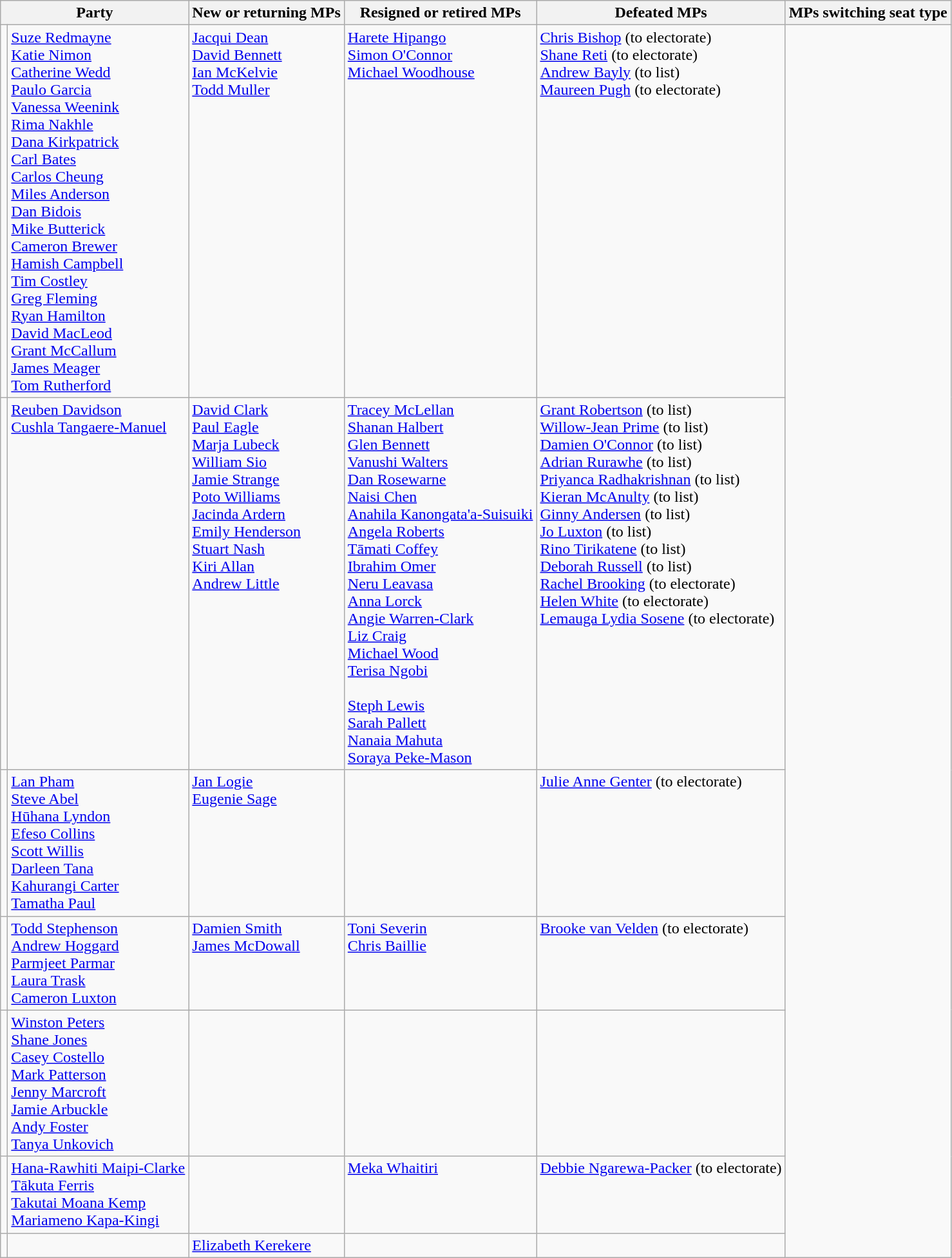<table class="wikitable">
<tr>
<th colspan=2>Party</th>
<th>New or returning MPs</th>
<th>Resigned or retired MPs</th>
<th>Defeated MPs</th>
<th>MPs switching seat type</th>
</tr>
<tr valign="top">
<td></td>
<td><a href='#'>Suze Redmayne</a><br><a href='#'>Katie Nimon</a><br><a href='#'>Catherine Wedd</a><br><a href='#'>Paulo Garcia</a><br><a href='#'>Vanessa Weenink</a><br><a href='#'>Rima Nakhle</a><br><a href='#'>Dana Kirkpatrick</a><br><a href='#'>Carl Bates</a><br><a href='#'>Carlos Cheung</a><br><a href='#'>Miles Anderson</a><br><a href='#'>Dan Bidois</a><br><a href='#'>Mike Butterick</a><br><a href='#'>Cameron Brewer</a><br><a href='#'>Hamish Campbell</a><br><a href='#'>Tim Costley</a><br><a href='#'>Greg Fleming</a><br><a href='#'>Ryan Hamilton</a><br><a href='#'>David MacLeod</a><br><a href='#'>Grant McCallum</a><br><a href='#'>James Meager</a><br><a href='#'>Tom Rutherford</a></td>
<td><a href='#'>Jacqui Dean</a><br><a href='#'>David Bennett</a><br><a href='#'>Ian McKelvie</a><br><a href='#'>Todd Muller</a></td>
<td><a href='#'>Harete Hipango</a><br><a href='#'>Simon O'Connor</a><br><a href='#'>Michael Woodhouse</a></td>
<td><a href='#'>Chris Bishop</a> (to electorate)<br><a href='#'>Shane Reti</a> (to electorate)<br><a href='#'>Andrew Bayly</a> (to list)<br><a href='#'>Maureen Pugh</a> (to electorate)</td>
</tr>
<tr valign="top">
<td></td>
<td><a href='#'>Reuben Davidson</a><br><a href='#'>Cushla Tangaere-Manuel</a><br></td>
<td><a href='#'>David Clark</a><br><a href='#'>Paul Eagle</a><br><a href='#'>Marja Lubeck</a><br><a href='#'>William Sio</a><br><a href='#'>Jamie Strange</a><br><a href='#'>Poto Williams</a><br><a href='#'>Jacinda Ardern</a><br><a href='#'>Emily Henderson</a><br><a href='#'>Stuart Nash</a><br><a href='#'>Kiri Allan</a><br><a href='#'>Andrew Little</a></td>
<td><a href='#'>Tracey McLellan</a><br><a href='#'>Shanan Halbert</a><br><a href='#'>Glen Bennett</a><br><a href='#'>Vanushi Walters</a><br><a href='#'>Dan Rosewarne</a><br><a href='#'>Naisi Chen</a><br><a href='#'>Anahila Kanongata'a-Suisuiki</a><br><a href='#'>Angela Roberts</a><br><a href='#'>Tāmati Coffey</a><br><a href='#'>Ibrahim Omer</a><br><a href='#'>Neru Leavasa</a><br><a href='#'>Anna Lorck</a><br><a href='#'>Angie Warren-Clark</a><br><a href='#'>Liz Craig</a><br><a href='#'>Michael Wood</a><br><a href='#'>Terisa Ngobi</a><br><br><a href='#'>Steph Lewis</a><br><a href='#'>Sarah Pallett</a><br><a href='#'>Nanaia Mahuta</a><br><a href='#'>Soraya Peke-Mason</a></td>
<td><a href='#'>Grant Robertson</a> (to list)<br><a href='#'>Willow-Jean Prime</a> (to list)<br><a href='#'>Damien O'Connor</a> (to list)<br><a href='#'>Adrian Rurawhe</a> (to list)<br><a href='#'>Priyanca Radhakrishnan</a> (to list)<br><a href='#'>Kieran McAnulty</a> (to list)<br><a href='#'>Ginny Andersen</a> (to list)<br><a href='#'>Jo Luxton</a> (to list)<br><a href='#'>Rino Tirikatene</a> (to list)<br><a href='#'>Deborah Russell</a> (to list)<br><a href='#'>Rachel Brooking</a> (to electorate)<br><a href='#'>Helen White</a> (to electorate)<br><a href='#'>Lemauga Lydia Sosene</a> (to electorate)</td>
</tr>
<tr valign="top">
<td></td>
<td><a href='#'>Lan Pham</a><br><a href='#'>Steve Abel</a><br><a href='#'>Hūhana Lyndon</a><br><a href='#'>Efeso Collins</a><br><a href='#'>Scott Willis</a><br><a href='#'>Darleen Tana</a><br><a href='#'>Kahurangi Carter</a><br><a href='#'>Tamatha Paul</a></td>
<td><a href='#'>Jan Logie</a><br><a href='#'>Eugenie Sage</a></td>
<td></td>
<td><a href='#'>Julie Anne Genter</a> (to electorate)</td>
</tr>
<tr valign="top">
<td></td>
<td><a href='#'>Todd Stephenson</a><br><a href='#'>Andrew Hoggard</a><br><a href='#'>Parmjeet Parmar</a><br><a href='#'>Laura Trask</a><br><a href='#'>Cameron Luxton</a></td>
<td><a href='#'>Damien Smith</a><br><a href='#'>James McDowall</a></td>
<td><a href='#'>Toni Severin</a><br><a href='#'>Chris Baillie</a></td>
<td><a href='#'>Brooke van Velden</a> (to electorate)</td>
</tr>
<tr valign="top">
<td></td>
<td><a href='#'>Winston Peters</a><br><a href='#'>Shane Jones</a><br><a href='#'>Casey Costello</a><br><a href='#'>Mark Patterson</a><br><a href='#'>Jenny Marcroft</a><br><a href='#'>Jamie Arbuckle</a><br><a href='#'>Andy Foster</a><br><a href='#'>Tanya Unkovich</a></td>
<td></td>
<td></td>
<td></td>
</tr>
<tr valign="top">
<td></td>
<td><a href='#'>Hana-Rawhiti Maipi-Clarke</a><br><a href='#'>Tākuta Ferris</a><br><a href='#'>Takutai Moana Kemp</a><br><a href='#'>Mariameno Kapa-Kingi</a></td>
<td></td>
<td><a href='#'>Meka Whaitiri</a></td>
<td><a href='#'>Debbie Ngarewa-Packer</a> (to electorate)</td>
</tr>
<tr valign="top">
<td></td>
<td></td>
<td><a href='#'>Elizabeth Kerekere</a></td>
<td></td>
<td></td>
</tr>
</table>
